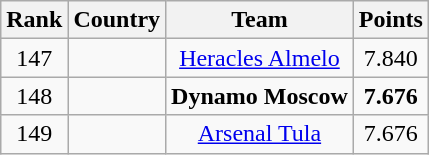<table class="wikitable" style="text-align: center;">
<tr>
<th>Rank</th>
<th>Country</th>
<th>Team</th>
<th>Points</th>
</tr>
<tr>
<td>147</td>
<td></td>
<td><a href='#'>Heracles Almelo</a></td>
<td>7.840</td>
</tr>
<tr>
<td>148</td>
<td></td>
<td><strong>Dynamo Moscow</strong></td>
<td><strong>7.676</strong></td>
</tr>
<tr>
<td>149</td>
<td></td>
<td><a href='#'>Arsenal Tula</a></td>
<td>7.676</td>
</tr>
</table>
